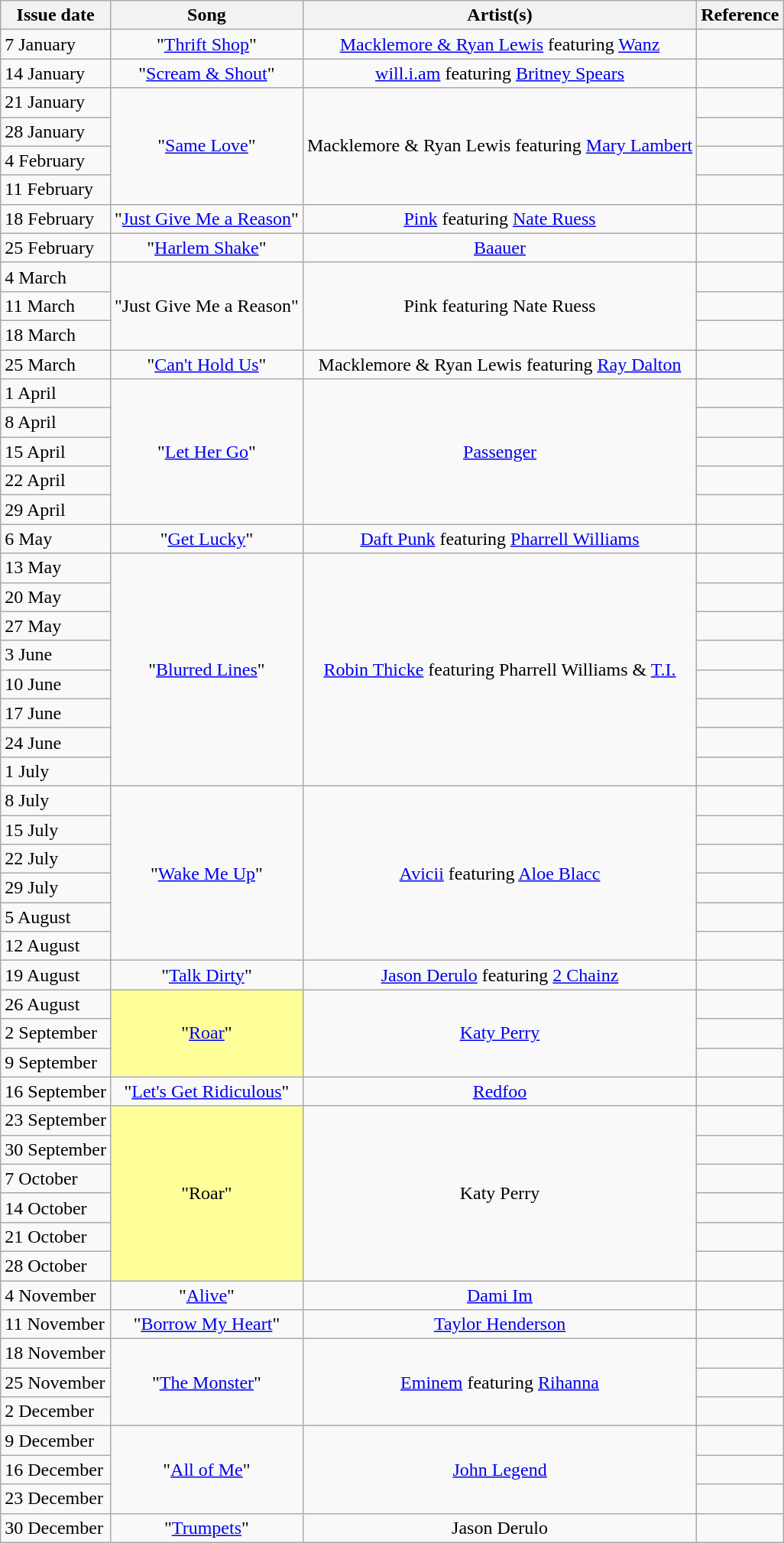<table class="wikitable">
<tr>
<th>Issue date</th>
<th>Song</th>
<th>Artist(s)</th>
<th>Reference</th>
</tr>
<tr>
<td align="left">7 January</td>
<td align="center">"<a href='#'>Thrift Shop</a>"</td>
<td align="center"><a href='#'>Macklemore & Ryan Lewis</a> featuring <a href='#'>Wanz</a></td>
<td align="center"></td>
</tr>
<tr>
<td align="left">14 January</td>
<td align="center">"<a href='#'>Scream & Shout</a>"</td>
<td align="center"><a href='#'>will.i.am</a> featuring <a href='#'>Britney Spears</a></td>
<td align="center"></td>
</tr>
<tr>
<td align="left">21 January</td>
<td align="center" rowspan="4">"<a href='#'>Same Love</a>"</td>
<td align="center" rowspan="4">Macklemore & Ryan Lewis featuring <a href='#'>Mary Lambert</a></td>
<td align="center"></td>
</tr>
<tr>
<td align="left">28 January</td>
<td align="center"></td>
</tr>
<tr>
<td align="left">4 February</td>
<td align="center"></td>
</tr>
<tr>
<td align="left">11 February</td>
<td align="center"></td>
</tr>
<tr>
<td align="left">18 February</td>
<td align="center">"<a href='#'>Just Give Me a Reason</a>"</td>
<td align="center"><a href='#'>Pink</a> featuring <a href='#'>Nate Ruess</a></td>
<td align="center"></td>
</tr>
<tr>
<td align="left">25 February</td>
<td align="center">"<a href='#'>Harlem Shake</a>"</td>
<td align="center"><a href='#'>Baauer</a></td>
<td align="center"></td>
</tr>
<tr>
<td align="left">4 March</td>
<td align="center" rowspan="3">"Just Give Me a Reason"</td>
<td align="center" rowspan="3">Pink featuring Nate Ruess</td>
<td align="center"></td>
</tr>
<tr>
<td align="left">11 March</td>
<td align="center"></td>
</tr>
<tr>
<td align="left">18 March</td>
<td align="center"></td>
</tr>
<tr>
<td align="left">25 March</td>
<td align="center">"<a href='#'>Can't Hold Us</a>"</td>
<td align="center">Macklemore & Ryan Lewis featuring <a href='#'>Ray Dalton</a></td>
<td align="center"></td>
</tr>
<tr>
<td align="left">1 April</td>
<td align="center" rowspan="5">"<a href='#'>Let Her Go</a>"</td>
<td align="center" rowspan="5"><a href='#'>Passenger</a></td>
<td align="center"></td>
</tr>
<tr>
<td align="left">8 April</td>
<td align="center"></td>
</tr>
<tr>
<td align="left">15 April</td>
<td align="center"></td>
</tr>
<tr>
<td align="left">22 April</td>
<td align="center"></td>
</tr>
<tr>
<td align="left">29 April</td>
<td align="center"></td>
</tr>
<tr>
<td align="left">6 May</td>
<td align="center">"<a href='#'>Get Lucky</a>"</td>
<td align="center"><a href='#'>Daft Punk</a> featuring <a href='#'>Pharrell Williams</a></td>
<td align="center"></td>
</tr>
<tr>
<td align="left">13 May</td>
<td align="center" rowspan="8">"<a href='#'>Blurred Lines</a>"</td>
<td align="center" rowspan="8"><a href='#'>Robin Thicke</a> featuring Pharrell Williams & <a href='#'>T.I.</a></td>
<td align="center"></td>
</tr>
<tr>
<td align="left">20 May</td>
<td align="center"></td>
</tr>
<tr>
<td align="left">27 May</td>
<td align="center"></td>
</tr>
<tr>
<td align="left">3 June</td>
<td align="center"></td>
</tr>
<tr>
<td align="left">10 June</td>
<td align="center"></td>
</tr>
<tr>
<td align="left">17 June</td>
<td align="center"></td>
</tr>
<tr>
<td align="left">24 June</td>
<td align="center"></td>
</tr>
<tr>
<td align="left">1 July</td>
<td align="center"></td>
</tr>
<tr>
<td align="left">8 July</td>
<td align="center" rowspan="6">"<a href='#'>Wake Me Up</a>"</td>
<td align="center" rowspan="6"><a href='#'>Avicii</a> featuring <a href='#'>Aloe Blacc</a></td>
<td align="center"></td>
</tr>
<tr>
<td align="left">15 July</td>
<td align="center"></td>
</tr>
<tr>
<td align="left">22 July</td>
<td align="center"></td>
</tr>
<tr>
<td align="left">29 July</td>
<td align="center"></td>
</tr>
<tr>
<td align="left">5 August</td>
<td align="center"></td>
</tr>
<tr>
<td align="left">12 August</td>
<td align="center"></td>
</tr>
<tr>
<td align="left">19 August</td>
<td align="center">"<a href='#'>Talk Dirty</a>"</td>
<td align="center"><a href='#'>Jason Derulo</a> featuring <a href='#'>2 Chainz</a></td>
<td align="center"></td>
</tr>
<tr>
<td align="left">26 August</td>
<td bgcolor=#FFFF99 align="center" rowspan="3">"<a href='#'>Roar</a>"</td>
<td align="center" rowspan="3"><a href='#'>Katy Perry</a></td>
<td align="center"></td>
</tr>
<tr>
<td align="left">2 September</td>
<td align="center"></td>
</tr>
<tr>
<td align="left">9 September</td>
<td align="center"></td>
</tr>
<tr>
<td align="left">16 September</td>
<td align="center">"<a href='#'>Let's Get Ridiculous</a>"</td>
<td align="center"><a href='#'>Redfoo</a></td>
<td align="center"></td>
</tr>
<tr>
<td align="left">23 September</td>
<td bgcolor=#FFFF99 align="center" rowspan="6">"Roar"</td>
<td align="center" rowspan="6">Katy Perry</td>
<td align="center"></td>
</tr>
<tr>
<td align="left">30 September</td>
<td align="center"></td>
</tr>
<tr>
<td align="left">7 October</td>
<td align="center"></td>
</tr>
<tr>
<td align="left">14 October</td>
<td align="center"></td>
</tr>
<tr>
<td align="left">21 October</td>
<td align="center"></td>
</tr>
<tr>
<td align="left">28 October</td>
<td align="center"></td>
</tr>
<tr>
<td align="left">4 November</td>
<td align="center">"<a href='#'>Alive</a>"</td>
<td align="center"><a href='#'>Dami Im</a></td>
<td align="center"></td>
</tr>
<tr>
<td align="left">11 November</td>
<td align="center">"<a href='#'>Borrow My Heart</a>"</td>
<td align="center"><a href='#'>Taylor Henderson</a></td>
<td align="center"></td>
</tr>
<tr>
<td align="left">18 November</td>
<td align="center" rowspan="3">"<a href='#'>The Monster</a>"</td>
<td align="center" rowspan="3"><a href='#'>Eminem</a> featuring <a href='#'>Rihanna</a></td>
<td align="center"></td>
</tr>
<tr>
<td align="left">25 November</td>
<td align="center"></td>
</tr>
<tr>
<td align="left">2 December</td>
<td align="center"></td>
</tr>
<tr>
<td align="left">9 December</td>
<td align="center" rowspan="3">"<a href='#'>All of Me</a>"</td>
<td align="center" rowspan="3"><a href='#'>John Legend</a></td>
<td align="center"></td>
</tr>
<tr>
<td align="left">16 December</td>
<td align="center"></td>
</tr>
<tr>
<td align="left">23 December</td>
<td align="center"></td>
</tr>
<tr>
<td align="left">30 December</td>
<td align="center">"<a href='#'>Trumpets</a>"</td>
<td align="center">Jason Derulo</td>
<td align="center"></td>
</tr>
</table>
